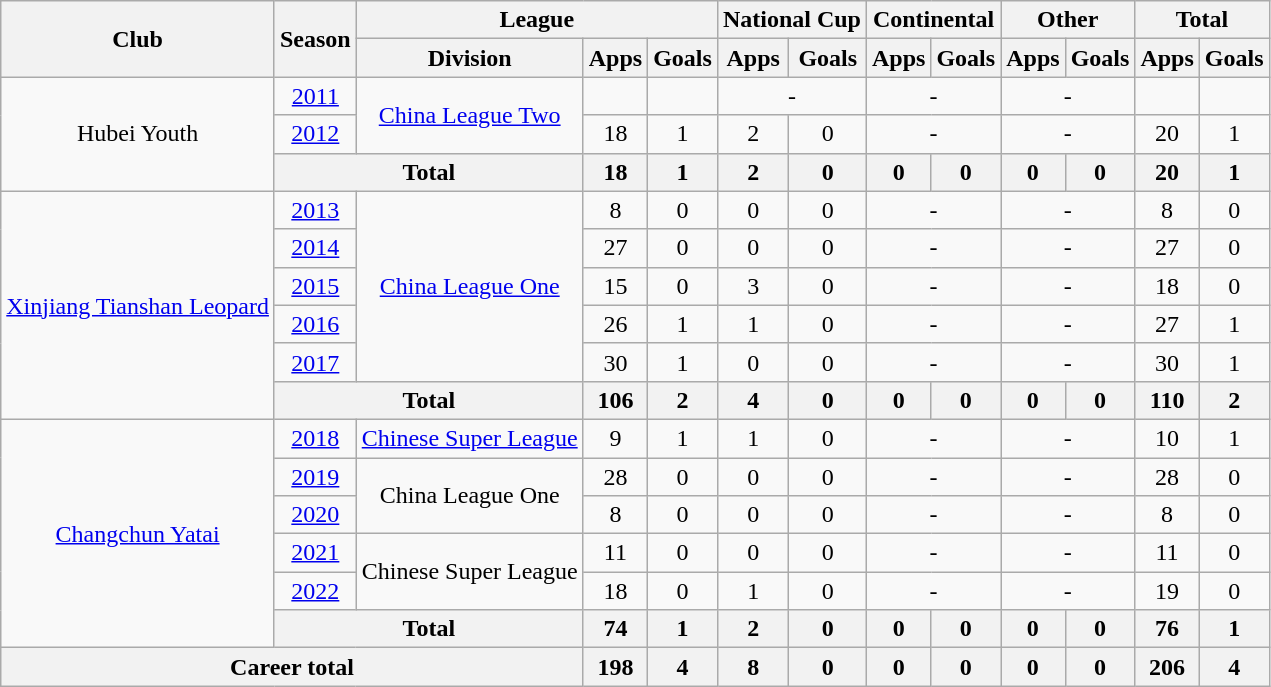<table class="wikitable" style="text-align: center">
<tr>
<th rowspan="2">Club</th>
<th rowspan="2">Season</th>
<th colspan="3">League</th>
<th colspan="2">National Cup</th>
<th colspan="2">Continental</th>
<th colspan="2">Other</th>
<th colspan="2">Total</th>
</tr>
<tr>
<th>Division</th>
<th>Apps</th>
<th>Goals</th>
<th>Apps</th>
<th>Goals</th>
<th>Apps</th>
<th>Goals</th>
<th>Apps</th>
<th>Goals</th>
<th>Apps</th>
<th>Goals</th>
</tr>
<tr>
<td rowspan=3>Hubei Youth</td>
<td><a href='#'>2011</a></td>
<td rowspan="2"><a href='#'>China League Two</a></td>
<td></td>
<td></td>
<td colspan="2">-</td>
<td colspan="2">-</td>
<td colspan="2">-</td>
<td></td>
<td></td>
</tr>
<tr>
<td><a href='#'>2012</a></td>
<td>18</td>
<td>1</td>
<td>2</td>
<td>0</td>
<td colspan="2">-</td>
<td colspan="2">-</td>
<td>20</td>
<td>1</td>
</tr>
<tr>
<th colspan="2">Total</th>
<th>18</th>
<th>1</th>
<th>2</th>
<th>0</th>
<th>0</th>
<th>0</th>
<th>0</th>
<th>0</th>
<th>20</th>
<th>1</th>
</tr>
<tr>
<td rowspan=6><a href='#'>Xinjiang Tianshan Leopard</a></td>
<td><a href='#'>2013</a></td>
<td rowspan="5"><a href='#'>China League One</a></td>
<td>8</td>
<td>0</td>
<td>0</td>
<td>0</td>
<td colspan="2">-</td>
<td colspan="2">-</td>
<td>8</td>
<td>0</td>
</tr>
<tr>
<td><a href='#'>2014</a></td>
<td>27</td>
<td>0</td>
<td>0</td>
<td>0</td>
<td colspan="2">-</td>
<td colspan="2">-</td>
<td>27</td>
<td>0</td>
</tr>
<tr>
<td><a href='#'>2015</a></td>
<td>15</td>
<td>0</td>
<td>3</td>
<td>0</td>
<td colspan="2">-</td>
<td colspan="2">-</td>
<td>18</td>
<td>0</td>
</tr>
<tr>
<td><a href='#'>2016</a></td>
<td>26</td>
<td>1</td>
<td>1</td>
<td>0</td>
<td colspan="2">-</td>
<td colspan="2">-</td>
<td>27</td>
<td>1</td>
</tr>
<tr>
<td><a href='#'>2017</a></td>
<td>30</td>
<td>1</td>
<td>0</td>
<td>0</td>
<td colspan="2">-</td>
<td colspan="2">-</td>
<td>30</td>
<td>1</td>
</tr>
<tr>
<th colspan="2">Total</th>
<th>106</th>
<th>2</th>
<th>4</th>
<th>0</th>
<th>0</th>
<th>0</th>
<th>0</th>
<th>0</th>
<th>110</th>
<th>2</th>
</tr>
<tr>
<td rowspan=6><a href='#'>Changchun Yatai</a></td>
<td><a href='#'>2018</a></td>
<td><a href='#'>Chinese Super League</a></td>
<td>9</td>
<td>1</td>
<td>1</td>
<td>0</td>
<td colspan="2">-</td>
<td colspan="2">-</td>
<td>10</td>
<td>1</td>
</tr>
<tr>
<td><a href='#'>2019</a></td>
<td rowspan=2>China League One</td>
<td>28</td>
<td>0</td>
<td>0</td>
<td>0</td>
<td colspan="2">-</td>
<td colspan="2">-</td>
<td>28</td>
<td>0</td>
</tr>
<tr>
<td><a href='#'>2020</a></td>
<td>8</td>
<td>0</td>
<td>0</td>
<td>0</td>
<td colspan="2">-</td>
<td colspan="2">-</td>
<td>8</td>
<td>0</td>
</tr>
<tr>
<td><a href='#'>2021</a></td>
<td rowspan=2>Chinese Super League</td>
<td>11</td>
<td>0</td>
<td>0</td>
<td>0</td>
<td colspan="2">-</td>
<td colspan="2">-</td>
<td>11</td>
<td>0</td>
</tr>
<tr>
<td><a href='#'>2022</a></td>
<td>18</td>
<td>0</td>
<td>1</td>
<td>0</td>
<td colspan="2">-</td>
<td colspan="2">-</td>
<td>19</td>
<td>0</td>
</tr>
<tr>
<th colspan="2">Total</th>
<th>74</th>
<th>1</th>
<th>2</th>
<th>0</th>
<th>0</th>
<th>0</th>
<th>0</th>
<th>0</th>
<th>76</th>
<th>1</th>
</tr>
<tr>
<th colspan=3>Career total</th>
<th>198</th>
<th>4</th>
<th>8</th>
<th>0</th>
<th>0</th>
<th>0</th>
<th>0</th>
<th>0</th>
<th>206</th>
<th>4</th>
</tr>
</table>
